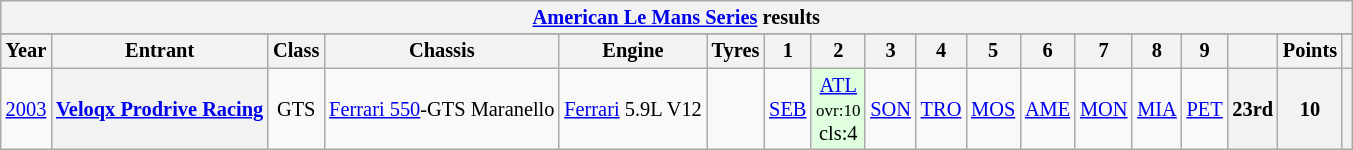<table class="wikitable" style="text-align:center; font-size:85%">
<tr>
<th colspan=45><a href='#'>American Le Mans Series</a> results</th>
</tr>
<tr>
</tr>
<tr>
<th scope="col">Year</th>
<th scope="col">Entrant</th>
<th scope="col">Class</th>
<th scope="col">Chassis</th>
<th scope="col">Engine</th>
<th scope="col">Tyres</th>
<th scope="col">1</th>
<th scope="col">2</th>
<th scope="col">3</th>
<th scope="col">4</th>
<th scope="col">5</th>
<th scope="col">6</th>
<th scope="col">7</th>
<th scope="col">8</th>
<th scope="col">9</th>
<th scope="col"></th>
<th scope="col">Points</th>
<th scope="col"></th>
</tr>
<tr>
<td><a href='#'>2003</a></td>
<th nowrap><a href='#'>Veloqx Prodrive Racing</a></th>
<td>GTS</td>
<td nowrap><a href='#'>Ferrari 550</a>-GTS Maranello</td>
<td nowrap><a href='#'>Ferrari</a> 5.9L V12</td>
<td></td>
<td><a href='#'>SEB</a></td>
<td style="background:#dfffdf;"><a href='#'>ATL</a><br><small>ovr:10<br></small>cls:4</td>
<td><a href='#'>SON</a></td>
<td><a href='#'>TRO</a></td>
<td><a href='#'>MOS</a></td>
<td><a href='#'>AME</a></td>
<td><a href='#'>MON</a></td>
<td><a href='#'>MIA</a></td>
<td><a href='#'>PET</a></td>
<th>23rd</th>
<th>10</th>
<th></th>
</tr>
</table>
